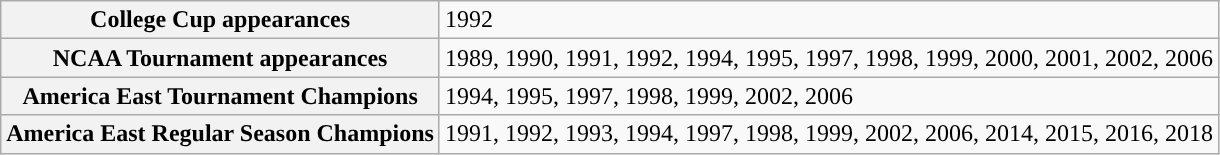<table class="wikitable">
<tr>
<th>College Cup appearances</th>
<td>1992</td>
</tr>
<tr>
<th>NCAA Tournament appearances</th>
<td>1989, 1990, 1991, 1992, 1994, 1995, 1997, 1998, 1999, 2000, 2001, 2002, 2006</td>
</tr>
<tr>
<th>America East Tournament Champions</th>
<td>1994, 1995, 1997, 1998, 1999, 2002, 2006</td>
</tr>
<tr>
<th>America East Regular Season Champions</th>
<td>1991, 1992, 1993, 1994, 1997, 1998, 1999, 2002, 2006, 2014, 2015, 2016, 2018</td>
</tr>
</table>
